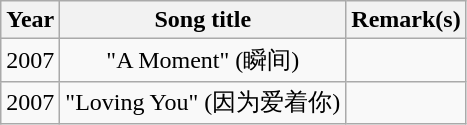<table class="wikitable sortable"  style="text-align:center;">
<tr align="center">
<th>Year</th>
<th>Song title</th>
<th>Remark(s)</th>
</tr>
<tr>
<td>2007</td>
<td>"A Moment" (瞬间)</td>
<td></td>
</tr>
<tr>
<td>2007</td>
<td>"Loving You" (因为爱着你)</td>
<td></td>
</tr>
</table>
